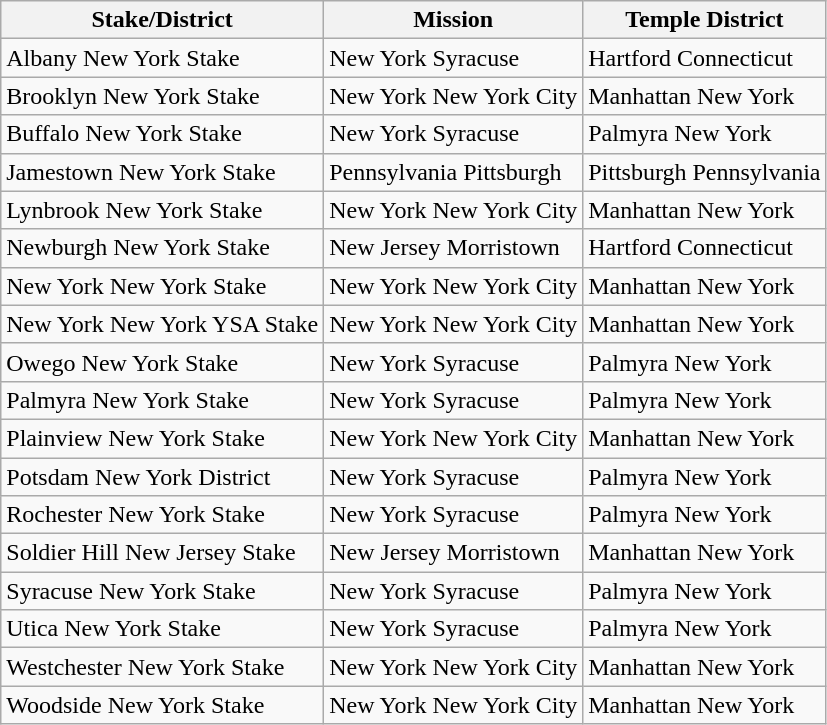<table class="wikitable sortable">
<tr>
<th>Stake/District</th>
<th>Mission</th>
<th>Temple District</th>
</tr>
<tr>
<td>Albany New York Stake</td>
<td>New York Syracuse</td>
<td>Hartford Connecticut</td>
</tr>
<tr>
<td>Brooklyn New York Stake</td>
<td>New York New York City</td>
<td>Manhattan New York</td>
</tr>
<tr>
<td>Buffalo New York Stake</td>
<td>New York Syracuse</td>
<td>Palmyra New York</td>
</tr>
<tr>
<td>Jamestown New York Stake</td>
<td>Pennsylvania Pittsburgh</td>
<td>Pittsburgh Pennsylvania</td>
</tr>
<tr>
<td>Lynbrook New York Stake</td>
<td>New York New York City</td>
<td>Manhattan New York</td>
</tr>
<tr>
<td>Newburgh New York Stake</td>
<td>New Jersey Morristown</td>
<td>Hartford Connecticut</td>
</tr>
<tr>
<td>New York New York Stake</td>
<td>New York New York City</td>
<td>Manhattan New York</td>
</tr>
<tr>
<td>New York New York YSA Stake</td>
<td>New York New York City</td>
<td>Manhattan New York</td>
</tr>
<tr>
<td>Owego New York Stake</td>
<td>New York Syracuse</td>
<td>Palmyra New York</td>
</tr>
<tr>
<td>Palmyra New York Stake</td>
<td>New York Syracuse</td>
<td>Palmyra New York</td>
</tr>
<tr>
<td>Plainview New York Stake</td>
<td>New York New York City</td>
<td>Manhattan New York</td>
</tr>
<tr>
<td>Potsdam New York District</td>
<td>New York Syracuse</td>
<td>Palmyra New York</td>
</tr>
<tr>
<td>Rochester New York Stake</td>
<td>New York Syracuse</td>
<td>Palmyra New York</td>
</tr>
<tr>
<td>Soldier Hill New Jersey Stake</td>
<td>New Jersey Morristown</td>
<td>Manhattan New York</td>
</tr>
<tr>
<td>Syracuse New York Stake</td>
<td>New York Syracuse</td>
<td>Palmyra New York</td>
</tr>
<tr>
<td>Utica New York Stake</td>
<td>New York Syracuse</td>
<td>Palmyra New York</td>
</tr>
<tr>
<td>Westchester New York Stake</td>
<td>New York New York City</td>
<td>Manhattan New York</td>
</tr>
<tr>
<td>Woodside New York Stake</td>
<td>New York New York City</td>
<td>Manhattan New York</td>
</tr>
</table>
